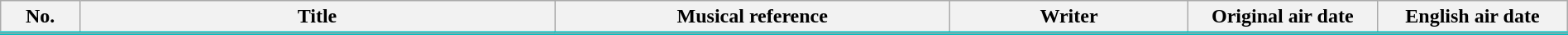<table class="wikitable" style="width:100%; margin:auto; background:#FFF;">
<tr style="border-bottom: 3px solid #00c0c0;">
<th width="5%">No.</th>
<th width="30%">Title</th>
<th width="25%">Musical reference</th>
<th width="15%">Writer</th>
<th width="12%">Original air date</th>
<th width="12%">English air date</th>
</tr>
<tr>
</tr>
</table>
